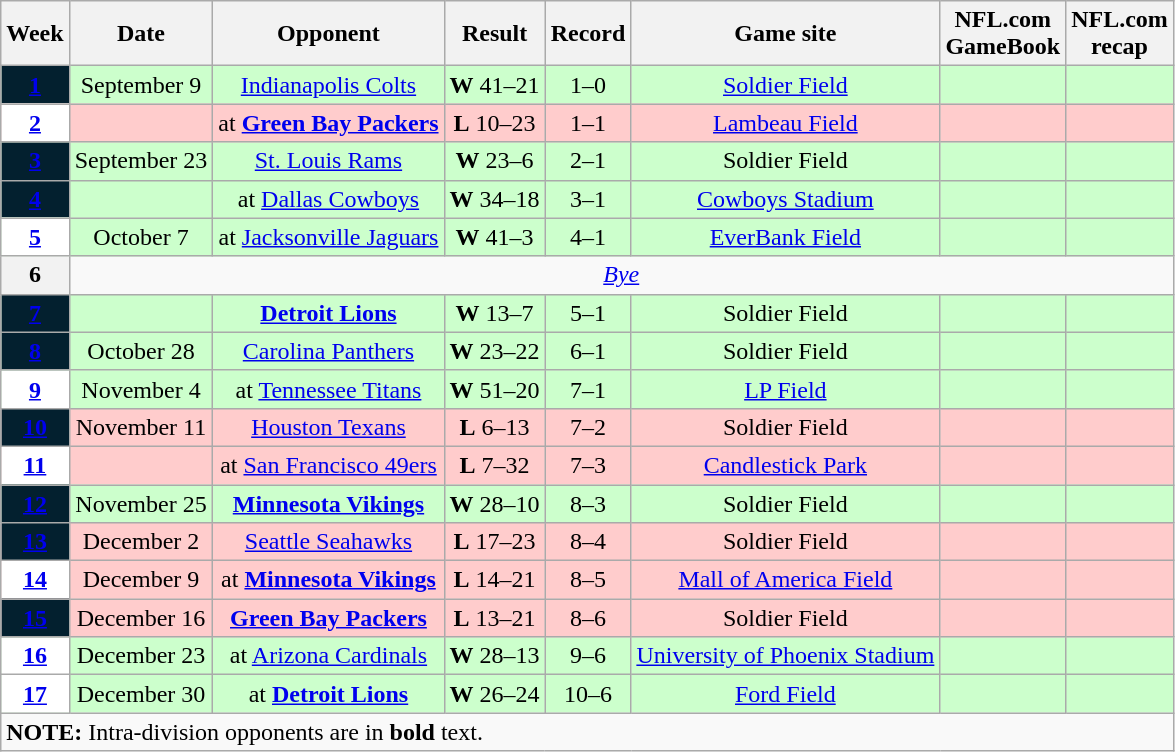<table class="wikitable" style="align=center">
<tr>
<th>Week</th>
<th>Date</th>
<th>Opponent</th>
<th>Result</th>
<th>Record</th>
<th>Game site</th>
<th>NFL.com<br>GameBook</th>
<th>NFL.com<br>recap</th>
</tr>
<tr style="background:#cfc; text-align:center;">
<th style="background:#03202F; color:white;"><a href='#'><span>1</span></a></th>
<td>September 9</td>
<td><a href='#'>Indianapolis Colts</a></td>
<td><strong>W</strong> 41–21</td>
<td>1–0</td>
<td><a href='#'>Soldier Field</a></td>
<td> </td>
<td></td>
</tr>
<tr style="background:#fcc; text-align:center;">
<th style="background:white; color:#03202F;"><a href='#'><span>2</span></a></th>
<td></td>
<td>at <strong><a href='#'>Green Bay Packers</a></strong></td>
<td><strong>L</strong> 10–23</td>
<td>1–1</td>
<td><a href='#'>Lambeau Field</a></td>
<td> </td>
<td></td>
</tr>
<tr style="background:#cfc; text-align:center;">
<th style="background:#03202F; color:white;"><a href='#'><span>3</span></a></th>
<td>September 23</td>
<td><a href='#'>St. Louis Rams</a></td>
<td><strong>W</strong> 23–6</td>
<td>2–1</td>
<td>Soldier Field</td>
<td> </td>
<td></td>
</tr>
<tr style="background:#cfc; text-align:center;">
<th style="background:#03202F; color:white;"><a href='#'><span>4</span></a></th>
<td></td>
<td>at <a href='#'>Dallas Cowboys</a></td>
<td><strong>W</strong> 34–18</td>
<td>3–1</td>
<td><a href='#'>Cowboys Stadium</a></td>
<td> </td>
<td></td>
</tr>
<tr style="background:#cfc; text-align:center;">
<th style="background:white; color:#03202F;"><a href='#'><span>5</span></a></th>
<td>October 7</td>
<td>at <a href='#'>Jacksonville Jaguars</a></td>
<td><strong>W</strong> 41–3</td>
<td>4–1</td>
<td><a href='#'>EverBank Field</a></td>
<td> </td>
<td></td>
</tr>
<tr>
<th>6</th>
<td colspan="7" style="text-align:center;"><em><a href='#'>Bye</a></em></td>
</tr>
<tr style="background:#cfc; text-align:center;">
<th style="background:#03202F; color:white;"><a href='#'><span>7</span></a></th>
<td></td>
<td><strong><a href='#'>Detroit Lions</a></strong></td>
<td><strong>W</strong> 13–7</td>
<td>5–1</td>
<td>Soldier Field</td>
<td> </td>
<td></td>
</tr>
<tr style="background:#cfc; text-align:center;">
<th style="background:#03202F; color:white;"><a href='#'><span>8</span></a></th>
<td>October 28</td>
<td><a href='#'>Carolina Panthers</a></td>
<td><strong>W</strong> 23–22</td>
<td>6–1</td>
<td>Soldier Field</td>
<td> </td>
<td></td>
</tr>
<tr style="background:#cfc; text-align:center;">
<th style="background:white; color:#03202F;"><a href='#'><span>9</span></a></th>
<td>November 4</td>
<td>at <a href='#'>Tennessee Titans</a></td>
<td><strong>W</strong> 51–20</td>
<td>7–1</td>
<td><a href='#'>LP Field</a></td>
<td> </td>
<td></td>
</tr>
<tr style="background:#fcc; text-align:center;">
<th style="background:#03202F; color:white;"><a href='#'><span>10</span></a></th>
<td>November 11</td>
<td><a href='#'>Houston Texans</a></td>
<td><strong>L</strong> 6–13</td>
<td>7–2</td>
<td>Soldier Field</td>
<td> </td>
<td></td>
</tr>
<tr style="background:#fcc; text-align:center;">
<th style="background:white; color:#03202F;"><a href='#'><span>11</span></a></th>
<td></td>
<td>at <a href='#'>San Francisco 49ers</a></td>
<td><strong>L</strong> 7–32</td>
<td>7–3</td>
<td><a href='#'>Candlestick Park</a></td>
<td> </td>
<td></td>
</tr>
<tr style="background:#cfc; text-align:center;">
<th style="background:#03202F; color:white;"><a href='#'><span>12</span></a></th>
<td>November 25</td>
<td><strong><a href='#'>Minnesota Vikings</a></strong></td>
<td><strong>W</strong> 28–10</td>
<td>8–3</td>
<td>Soldier Field</td>
<td> </td>
<td></td>
</tr>
<tr style="background:#fcc; text-align:center;">
<th style="background:#03202F; color:white;"><a href='#'><span>13</span></a></th>
<td>December 2</td>
<td><a href='#'>Seattle Seahawks</a></td>
<td><strong>L</strong> 17–23 </td>
<td>8–4</td>
<td>Soldier Field</td>
<td> </td>
<td></td>
</tr>
<tr style="background:#fcc; text-align:center;">
<th style="background:white; color:#03202F;"><a href='#'><span>14</span></a></th>
<td>December 9</td>
<td>at <strong><a href='#'>Minnesota Vikings</a></strong></td>
<td><strong>L</strong> 14–21</td>
<td>8–5</td>
<td><a href='#'>Mall of America Field</a></td>
<td> </td>
<td></td>
</tr>
<tr style="background:#fcc; text-align:center;">
<th style="background:#03202F; color:white;"><a href='#'><span>15</span></a></th>
<td>December 16</td>
<td><strong><a href='#'>Green Bay Packers</a></strong></td>
<td><strong>L</strong> 13–21</td>
<td>8–6</td>
<td>Soldier Field</td>
<td> </td>
<td></td>
</tr>
<tr style="background:#cfc; text-align:center;">
<th style="background:white; color:#03202F;"><a href='#'><span>16</span></a></th>
<td>December 23</td>
<td>at <a href='#'>Arizona Cardinals</a></td>
<td><strong>W</strong> 28–13</td>
<td>9–6</td>
<td><a href='#'>University of Phoenix Stadium</a></td>
<td> </td>
<td></td>
</tr>
<tr style="background:#cfc; text-align:center;">
<th style="background:white; color:#03202F;"><a href='#'><span>17</span></a></th>
<td>December 30</td>
<td>at <strong><a href='#'>Detroit Lions</a></strong></td>
<td><strong>W</strong> 26–24</td>
<td>10–6</td>
<td><a href='#'>Ford Field</a></td>
<td> </td>
<td></td>
</tr>
<tr>
<td colspan="8"><strong>NOTE:</strong> Intra-division opponents are in <strong>bold</strong> text.<br></td>
</tr>
</table>
